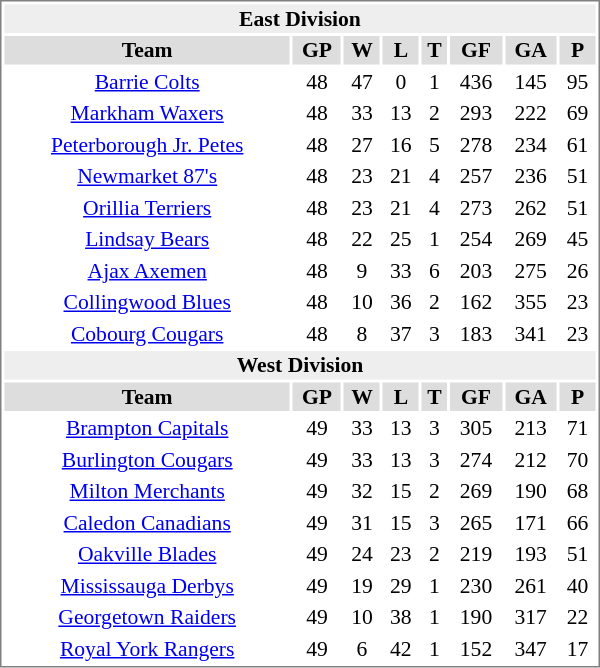<table cellpadding="0">
<tr align="left" style="vertical-align: top">
<td></td>
<td><br><table cellpadding="1" width="400px" style="font-size: 90%; border: 1px solid gray;">
<tr align="center"  bgcolor="#eeeeee">
<td colspan="11"><strong>East Division</strong></td>
</tr>
<tr align="center"  bgcolor="#dddddd">
<td><strong>Team</strong></td>
<td><strong>GP</strong></td>
<td><strong>W</strong></td>
<td><strong>L</strong></td>
<td><strong>T</strong></td>
<td><strong>GF</strong></td>
<td><strong>GA</strong></td>
<td><strong>P</strong></td>
</tr>
<tr align="center">
<td><a href='#'>Barrie Colts</a></td>
<td>48</td>
<td>47</td>
<td>0</td>
<td>1</td>
<td>436</td>
<td>145</td>
<td>95</td>
</tr>
<tr align="center">
<td><a href='#'>Markham Waxers</a></td>
<td>48</td>
<td>33</td>
<td>13</td>
<td>2</td>
<td>293</td>
<td>222</td>
<td>69</td>
</tr>
<tr align="center">
<td><a href='#'>Peterborough Jr. Petes</a></td>
<td>48</td>
<td>27</td>
<td>16</td>
<td>5</td>
<td>278</td>
<td>234</td>
<td>61</td>
</tr>
<tr align="center">
<td><a href='#'>Newmarket 87's</a></td>
<td>48</td>
<td>23</td>
<td>21</td>
<td>4</td>
<td>257</td>
<td>236</td>
<td>51</td>
</tr>
<tr align="center">
<td><a href='#'>Orillia Terriers</a></td>
<td>48</td>
<td>23</td>
<td>21</td>
<td>4</td>
<td>273</td>
<td>262</td>
<td>51</td>
</tr>
<tr align="center">
<td><a href='#'>Lindsay Bears</a></td>
<td>48</td>
<td>22</td>
<td>25</td>
<td>1</td>
<td>254</td>
<td>269</td>
<td>45</td>
</tr>
<tr align="center">
<td><a href='#'>Ajax Axemen</a></td>
<td>48</td>
<td>9</td>
<td>33</td>
<td>6</td>
<td>203</td>
<td>275</td>
<td>26</td>
</tr>
<tr align="center">
<td><a href='#'>Collingwood Blues</a></td>
<td>48</td>
<td>10</td>
<td>36</td>
<td>2</td>
<td>162</td>
<td>355</td>
<td>23</td>
</tr>
<tr align="center">
<td><a href='#'>Cobourg Cougars</a></td>
<td>48</td>
<td>8</td>
<td>37</td>
<td>3</td>
<td>183</td>
<td>341</td>
<td>23</td>
</tr>
<tr align="center"  bgcolor="#eeeeee">
<td colspan="11"><strong>West Division</strong></td>
</tr>
<tr align="center"  bgcolor="#dddddd">
<td><strong>Team</strong></td>
<td><strong>GP</strong></td>
<td><strong>W</strong></td>
<td><strong>L</strong></td>
<td><strong>T</strong></td>
<td><strong>GF</strong></td>
<td><strong>GA</strong></td>
<td><strong>P</strong></td>
</tr>
<tr align="center">
<td><a href='#'>Brampton Capitals</a></td>
<td>49</td>
<td>33</td>
<td>13</td>
<td>3</td>
<td>305</td>
<td>213</td>
<td>71</td>
</tr>
<tr align="center">
<td><a href='#'>Burlington Cougars</a></td>
<td>49</td>
<td>33</td>
<td>13</td>
<td>3</td>
<td>274</td>
<td>212</td>
<td>70</td>
</tr>
<tr align="center">
<td><a href='#'>Milton Merchants</a></td>
<td>49</td>
<td>32</td>
<td>15</td>
<td>2</td>
<td>269</td>
<td>190</td>
<td>68</td>
</tr>
<tr align="center">
<td><a href='#'>Caledon Canadians</a></td>
<td>49</td>
<td>31</td>
<td>15</td>
<td>3</td>
<td>265</td>
<td>171</td>
<td>66</td>
</tr>
<tr align="center">
<td><a href='#'>Oakville Blades</a></td>
<td>49</td>
<td>24</td>
<td>23</td>
<td>2</td>
<td>219</td>
<td>193</td>
<td>51</td>
</tr>
<tr align="center">
<td><a href='#'>Mississauga Derbys</a></td>
<td>49</td>
<td>19</td>
<td>29</td>
<td>1</td>
<td>230</td>
<td>261</td>
<td>40</td>
</tr>
<tr align="center">
<td><a href='#'>Georgetown Raiders</a></td>
<td>49</td>
<td>10</td>
<td>38</td>
<td>1</td>
<td>190</td>
<td>317</td>
<td>22</td>
</tr>
<tr align="center">
<td><a href='#'>Royal York Rangers</a></td>
<td>49</td>
<td>6</td>
<td>42</td>
<td>1</td>
<td>152</td>
<td>347</td>
<td>17</td>
</tr>
</table>
</td>
</tr>
</table>
